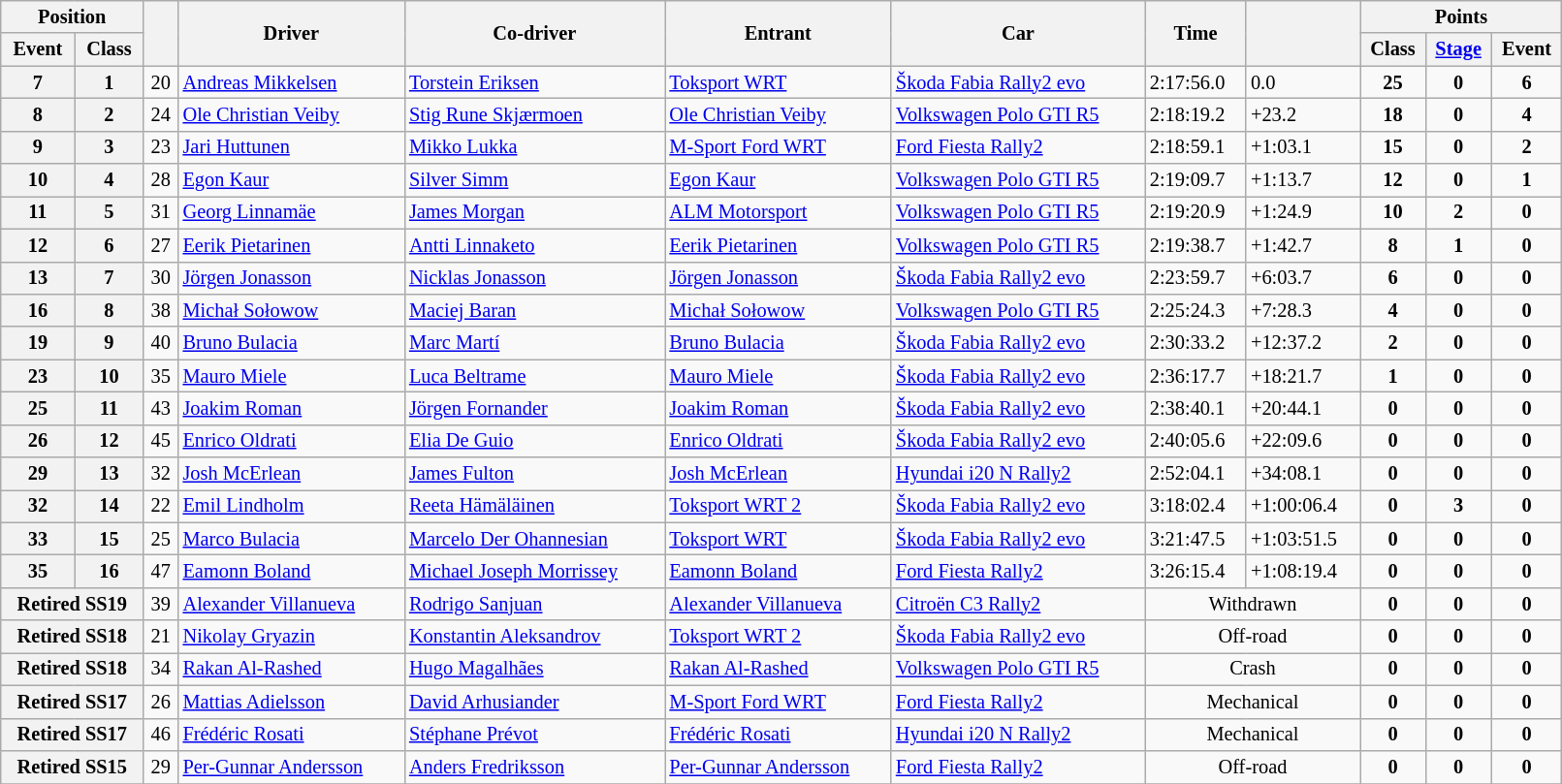<table class="wikitable" width=85% style="font-size: 85%;">
<tr>
<th colspan="2">Position</th>
<th rowspan="2"></th>
<th rowspan="2">Driver</th>
<th rowspan="2">Co-driver</th>
<th rowspan="2">Entrant</th>
<th rowspan="2">Car</th>
<th rowspan="2">Time</th>
<th rowspan="2"></th>
<th colspan="3">Points</th>
</tr>
<tr>
<th>Event</th>
<th>Class</th>
<th>Class</th>
<th><a href='#'>Stage</a></th>
<th>Event</th>
</tr>
<tr>
<th>7</th>
<th>1</th>
<td align="center">20</td>
<td><a href='#'>Andreas Mikkelsen</a></td>
<td><a href='#'>Torstein Eriksen</a></td>
<td><a href='#'>Toksport WRT</a></td>
<td><a href='#'>Škoda Fabia Rally2 evo</a></td>
<td>2:17:56.0</td>
<td>0.0</td>
<td align="center"><strong>25</strong></td>
<td align="center"><strong>0</strong></td>
<td align="center"><strong>6</strong></td>
</tr>
<tr>
<th>8</th>
<th>2</th>
<td align="center">24</td>
<td><a href='#'>Ole Christian Veiby</a></td>
<td><a href='#'>Stig Rune Skjærmoen</a></td>
<td><a href='#'>Ole Christian Veiby</a></td>
<td><a href='#'>Volkswagen Polo GTI R5</a></td>
<td>2:18:19.2</td>
<td>+23.2</td>
<td align="center"><strong>18</strong></td>
<td align="center"><strong>0</strong></td>
<td align="center"><strong>4</strong></td>
</tr>
<tr>
<th>9</th>
<th>3</th>
<td align="center">23</td>
<td><a href='#'>Jari Huttunen</a></td>
<td><a href='#'>Mikko Lukka</a></td>
<td><a href='#'>M-Sport Ford WRT</a></td>
<td><a href='#'>Ford Fiesta Rally2</a></td>
<td>2:18:59.1</td>
<td>+1:03.1</td>
<td align="center"><strong>15</strong></td>
<td align="center"><strong>0</strong></td>
<td align="center"><strong>2</strong></td>
</tr>
<tr>
<th>10</th>
<th>4</th>
<td align="center">28</td>
<td><a href='#'>Egon Kaur</a></td>
<td><a href='#'>Silver Simm</a></td>
<td><a href='#'>Egon Kaur</a></td>
<td><a href='#'>Volkswagen Polo GTI R5</a></td>
<td>2:19:09.7</td>
<td>+1:13.7</td>
<td align="center"><strong>12</strong></td>
<td align="center"><strong>0</strong></td>
<td align="center"><strong>1</strong></td>
</tr>
<tr>
<th>11</th>
<th>5</th>
<td align="center">31</td>
<td><a href='#'>Georg Linnamäe</a></td>
<td><a href='#'>James Morgan</a></td>
<td><a href='#'>ALM Motorsport</a></td>
<td><a href='#'>Volkswagen Polo GTI R5</a></td>
<td>2:19:20.9</td>
<td>+1:24.9</td>
<td align="center"><strong>10</strong></td>
<td align="center"><strong>2</strong></td>
<td align="center"><strong>0</strong></td>
</tr>
<tr>
<th>12</th>
<th>6</th>
<td align="center">27</td>
<td><a href='#'>Eerik Pietarinen</a></td>
<td><a href='#'>Antti Linnaketo</a></td>
<td><a href='#'>Eerik Pietarinen</a></td>
<td><a href='#'>Volkswagen Polo GTI R5</a></td>
<td>2:19:38.7</td>
<td>+1:42.7</td>
<td align="center"><strong>8</strong></td>
<td align="center"><strong>1</strong></td>
<td align="center"><strong>0</strong></td>
</tr>
<tr>
<th>13</th>
<th>7</th>
<td align="center">30</td>
<td><a href='#'>Jörgen Jonasson</a></td>
<td><a href='#'>Nicklas Jonasson</a></td>
<td><a href='#'>Jörgen Jonasson</a></td>
<td><a href='#'>Škoda Fabia Rally2 evo</a></td>
<td>2:23:59.7</td>
<td>+6:03.7</td>
<td align="center"><strong>6</strong></td>
<td align="center"><strong>0</strong></td>
<td align="center"><strong>0</strong></td>
</tr>
<tr>
<th>16</th>
<th>8</th>
<td align="center">38</td>
<td><a href='#'>Michał Sołowow</a></td>
<td><a href='#'>Maciej Baran</a></td>
<td><a href='#'>Michał Sołowow</a></td>
<td><a href='#'>Volkswagen Polo GTI R5</a></td>
<td>2:25:24.3</td>
<td>+7:28.3</td>
<td align="center"><strong>4</strong></td>
<td align="center"><strong>0</strong></td>
<td align="center"><strong>0</strong></td>
</tr>
<tr>
<th>19</th>
<th>9</th>
<td align="center">40</td>
<td><a href='#'>Bruno Bulacia</a></td>
<td><a href='#'>Marc Martí</a></td>
<td><a href='#'>Bruno Bulacia</a></td>
<td><a href='#'>Škoda Fabia Rally2 evo</a></td>
<td>2:30:33.2</td>
<td>+12:37.2</td>
<td align="center"><strong>2</strong></td>
<td align="center"><strong>0</strong></td>
<td align="center"><strong>0</strong></td>
</tr>
<tr>
<th>23</th>
<th>10</th>
<td align="center">35</td>
<td><a href='#'>Mauro Miele</a></td>
<td><a href='#'>Luca Beltrame</a></td>
<td><a href='#'>Mauro Miele</a></td>
<td><a href='#'>Škoda Fabia Rally2 evo</a></td>
<td>2:36:17.7</td>
<td>+18:21.7</td>
<td align="center"><strong>1</strong></td>
<td align="center"><strong>0</strong></td>
<td align="center"><strong>0</strong></td>
</tr>
<tr>
<th>25</th>
<th>11</th>
<td align="center">43</td>
<td><a href='#'>Joakim Roman</a></td>
<td><a href='#'>Jörgen Fornander</a></td>
<td><a href='#'>Joakim Roman</a></td>
<td><a href='#'>Škoda Fabia Rally2 evo</a></td>
<td>2:38:40.1</td>
<td>+20:44.1</td>
<td align="center"><strong>0</strong></td>
<td align="center"><strong>0</strong></td>
<td align="center"><strong>0</strong></td>
</tr>
<tr>
<th>26</th>
<th>12</th>
<td align="center">45</td>
<td><a href='#'>Enrico Oldrati</a></td>
<td><a href='#'>Elia De Guio</a></td>
<td><a href='#'>Enrico Oldrati</a></td>
<td><a href='#'>Škoda Fabia Rally2 evo</a></td>
<td>2:40:05.6</td>
<td>+22:09.6</td>
<td align="center"><strong>0</strong></td>
<td align="center"><strong>0</strong></td>
<td align="center"><strong>0</strong></td>
</tr>
<tr>
<th>29</th>
<th>13</th>
<td align="center">32</td>
<td><a href='#'>Josh McErlean</a></td>
<td><a href='#'>James Fulton</a></td>
<td><a href='#'>Josh McErlean</a></td>
<td><a href='#'>Hyundai i20 N Rally2</a></td>
<td>2:52:04.1</td>
<td>+34:08.1</td>
<td align="center"><strong>0</strong></td>
<td align="center"><strong>0</strong></td>
<td align="center"><strong>0</strong></td>
</tr>
<tr>
<th>32</th>
<th>14</th>
<td align="center">22</td>
<td><a href='#'>Emil Lindholm</a></td>
<td><a href='#'>Reeta Hämäläinen</a></td>
<td><a href='#'>Toksport WRT 2</a></td>
<td><a href='#'>Škoda Fabia Rally2 evo</a></td>
<td>3:18:02.4</td>
<td>+1:00:06.4</td>
<td align="center"><strong>0</strong></td>
<td align="center"><strong>3</strong></td>
<td align="center"><strong>0</strong></td>
</tr>
<tr>
<th>33</th>
<th>15</th>
<td align="center">25</td>
<td><a href='#'>Marco Bulacia</a></td>
<td><a href='#'>Marcelo Der Ohannesian</a></td>
<td><a href='#'>Toksport WRT</a></td>
<td><a href='#'>Škoda Fabia Rally2 evo</a></td>
<td>3:21:47.5</td>
<td>+1:03:51.5</td>
<td align="center"><strong>0</strong></td>
<td align="center"><strong>0</strong></td>
<td align="center"><strong>0</strong></td>
</tr>
<tr>
<th>35</th>
<th>16</th>
<td align="center">47</td>
<td><a href='#'>Eamonn Boland</a></td>
<td><a href='#'>Michael Joseph Morrissey</a></td>
<td><a href='#'>Eamonn Boland</a></td>
<td><a href='#'>Ford Fiesta Rally2</a></td>
<td>3:26:15.4</td>
<td>+1:08:19.4</td>
<td align="center"><strong>0</strong></td>
<td align="center"><strong>0</strong></td>
<td align="center"><strong>0</strong></td>
</tr>
<tr>
<th colspan="2">Retired SS19</th>
<td align="center">39</td>
<td><a href='#'>Alexander Villanueva</a></td>
<td><a href='#'>Rodrigo Sanjuan</a></td>
<td><a href='#'>Alexander Villanueva</a></td>
<td><a href='#'>Citroën C3 Rally2</a></td>
<td align="center" colspan="2">Withdrawn</td>
<td align="center"><strong>0</strong></td>
<td align="center"><strong>0</strong></td>
<td align="center"><strong>0</strong></td>
</tr>
<tr>
<th colspan="2">Retired SS18</th>
<td align="center">21</td>
<td><a href='#'>Nikolay Gryazin</a></td>
<td><a href='#'>Konstantin Aleksandrov</a></td>
<td><a href='#'>Toksport WRT 2</a></td>
<td><a href='#'>Škoda Fabia Rally2 evo</a></td>
<td align="center" colspan="2">Off-road</td>
<td align="center"><strong>0</strong></td>
<td align="center"><strong>0</strong></td>
<td align="center"><strong>0</strong></td>
</tr>
<tr>
<th colspan="2">Retired SS18</th>
<td align="center">34</td>
<td><a href='#'>Rakan Al-Rashed</a></td>
<td><a href='#'>Hugo Magalhães</a></td>
<td><a href='#'>Rakan Al-Rashed</a></td>
<td><a href='#'>Volkswagen Polo GTI R5</a></td>
<td align="center" colspan="2">Crash</td>
<td align="center"><strong>0</strong></td>
<td align="center"><strong>0</strong></td>
<td align="center"><strong>0</strong></td>
</tr>
<tr>
<th colspan="2">Retired SS17</th>
<td align="center">26</td>
<td><a href='#'>Mattias Adielsson</a></td>
<td><a href='#'>David Arhusiander</a></td>
<td><a href='#'>M-Sport Ford WRT</a></td>
<td><a href='#'>Ford Fiesta Rally2</a></td>
<td align="center" colspan="2">Mechanical</td>
<td align="center"><strong>0</strong></td>
<td align="center"><strong>0</strong></td>
<td align="center"><strong>0</strong></td>
</tr>
<tr>
<th colspan="2">Retired SS17</th>
<td align="center">46</td>
<td><a href='#'>Frédéric Rosati</a></td>
<td><a href='#'>Stéphane Prévot</a></td>
<td><a href='#'>Frédéric Rosati</a></td>
<td><a href='#'>Hyundai i20 N Rally2</a></td>
<td align="center" colspan="2">Mechanical</td>
<td align="center"><strong>0</strong></td>
<td align="center"><strong>0</strong></td>
<td align="center"><strong>0</strong></td>
</tr>
<tr>
<th colspan="2">Retired SS15</th>
<td align="center">29</td>
<td><a href='#'>Per-Gunnar Andersson</a></td>
<td><a href='#'>Anders Fredriksson</a></td>
<td><a href='#'>Per-Gunnar Andersson</a></td>
<td><a href='#'>Ford Fiesta Rally2</a></td>
<td align="center" colspan="2">Off-road</td>
<td align="center"><strong>0</strong></td>
<td align="center"><strong>0</strong></td>
<td align="center"><strong>0</strong></td>
</tr>
<tr>
</tr>
</table>
